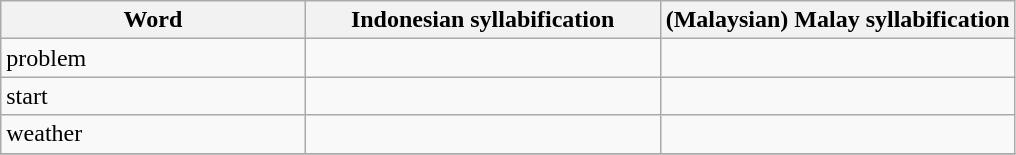<table class="wikitable sortable">
<tr>
<th width="30%">Word</th>
<th>Indonesian syllabification</th>
<th width="35%">(Malaysian) Malay syllabification</th>
</tr>
<tr>
<td>problem</td>
<td></td>
<td></td>
</tr>
<tr>
<td>start</td>
<td></td>
<td></td>
</tr>
<tr>
<td>weather</td>
<td></td>
<td></td>
</tr>
<tr>
</tr>
</table>
